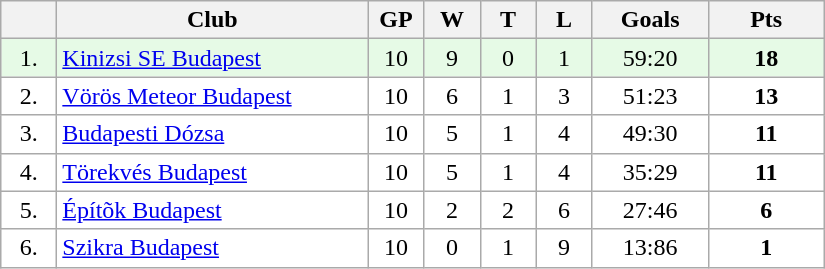<table class="wikitable">
<tr>
<th width="30"></th>
<th width="200">Club</th>
<th width="30">GP</th>
<th width="30">W</th>
<th width="30">T</th>
<th width="30">L</th>
<th width="70">Goals</th>
<th width="70">Pts</th>
</tr>
<tr bgcolor="#e6fae6" align="center">
<td>1.</td>
<td align="left"><a href='#'>Kinizsi SE Budapest</a></td>
<td>10</td>
<td>9</td>
<td>0</td>
<td>1</td>
<td>59:20</td>
<td><strong>18</strong></td>
</tr>
<tr bgcolor="#FFFFFF" align="center">
<td>2.</td>
<td align="left"><a href='#'>Vörös Meteor Budapest</a></td>
<td>10</td>
<td>6</td>
<td>1</td>
<td>3</td>
<td>51:23</td>
<td><strong>13</strong></td>
</tr>
<tr bgcolor="#FFFFFF" align="center">
<td>3.</td>
<td align="left"><a href='#'>Budapesti Dózsa</a></td>
<td>10</td>
<td>5</td>
<td>1</td>
<td>4</td>
<td>49:30</td>
<td><strong>11</strong></td>
</tr>
<tr bgcolor="#FFFFFF" align="center">
<td>4.</td>
<td align="left"><a href='#'>Törekvés Budapest</a></td>
<td>10</td>
<td>5</td>
<td>1</td>
<td>4</td>
<td>35:29</td>
<td><strong>11</strong></td>
</tr>
<tr bgcolor="#FFFFFF" align="center">
<td>5.</td>
<td align="left"><a href='#'>Építõk Budapest</a></td>
<td>10</td>
<td>2</td>
<td>2</td>
<td>6</td>
<td>27:46</td>
<td><strong>6</strong></td>
</tr>
<tr bgcolor="#FFFFFF" align="center">
<td>6.</td>
<td align="left"><a href='#'>Szikra Budapest</a></td>
<td>10</td>
<td>0</td>
<td>1</td>
<td>9</td>
<td>13:86</td>
<td><strong>1</strong></td>
</tr>
</table>
